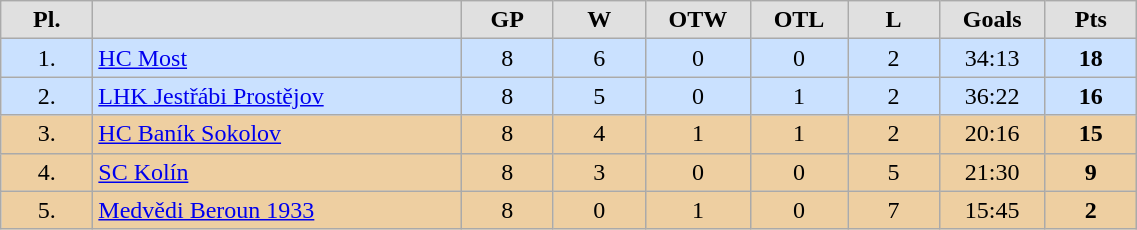<table class="wikitable" style="width:60%; text-align: center">
<tr style="font-weight:bold; background-color:#e0e0e0">
<td width="5%">Pl.</td>
<td width="20%"></td>
<td width="5%">GP</td>
<td width="5%">W</td>
<td width="5%">OTW</td>
<td width="5%">OTL</td>
<td width="5%">L</td>
<td width="5%">Goals</td>
<td width="5%">Pts</td>
</tr>
<tr style="background-color:#CAE1FF">
<td>1.</td>
<td style="text-align: left"><a href='#'>HC Most</a></td>
<td>8</td>
<td>6</td>
<td>0</td>
<td>0</td>
<td>2</td>
<td>34:13</td>
<td><strong>18</strong></td>
</tr>
<tr style="background-color:#CAE1FF">
<td>2.</td>
<td style="text-align: left"><a href='#'>LHK Jestřábi Prostějov</a></td>
<td>8</td>
<td>5</td>
<td>0</td>
<td>1</td>
<td>2</td>
<td>36:22</td>
<td><strong>16</strong></td>
</tr>
<tr style="background-color:#EECFA1">
<td>3.</td>
<td style="text-align: left"><a href='#'>HC Baník Sokolov</a></td>
<td>8</td>
<td>4</td>
<td>1</td>
<td>1</td>
<td>2</td>
<td>20:16</td>
<td><strong>15</strong></td>
</tr>
<tr style="background-color:#EECFA1">
<td>4.</td>
<td style="text-align: left"><a href='#'>SC Kolín</a></td>
<td>8</td>
<td>3</td>
<td>0</td>
<td>0</td>
<td>5</td>
<td>21:30</td>
<td><strong>9</strong></td>
</tr>
<tr style="background-color:#EECFA1">
<td>5.</td>
<td style="text-align: left"><a href='#'>Medvědi Beroun 1933</a></td>
<td>8</td>
<td>0</td>
<td>1</td>
<td>0</td>
<td>7</td>
<td>15:45</td>
<td><strong>2</strong></td>
</tr>
</table>
